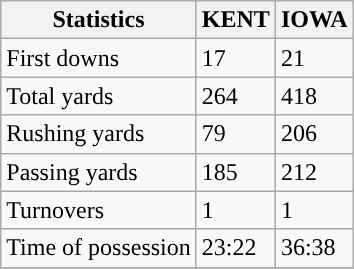<table class="wikitable">
<tr>
<th>Statistics</th>
<th>KENT</th>
<th>IOWA</th>
</tr>
<tr>
<td>First downs</td>
<td>17</td>
<td>21</td>
</tr>
<tr>
<td>Total yards</td>
<td>264</td>
<td>418</td>
</tr>
<tr>
<td>Rushing yards</td>
<td>79</td>
<td>206</td>
</tr>
<tr>
<td>Passing yards</td>
<td>185</td>
<td>212</td>
</tr>
<tr>
<td>Turnovers</td>
<td>1</td>
<td>1</td>
</tr>
<tr>
<td>Time of possession</td>
<td>23:22</td>
<td>36:38</td>
</tr>
<tr>
</tr>
</table>
